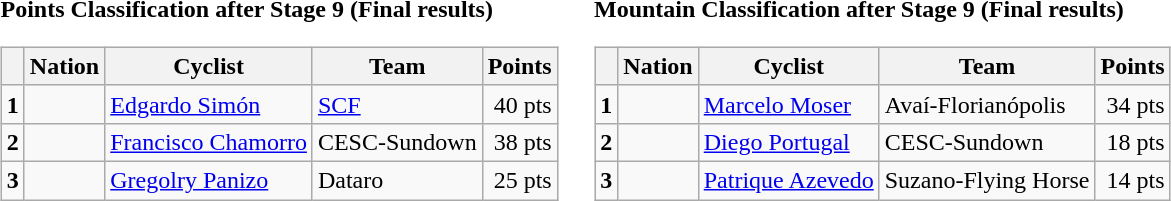<table>
<tr>
<td><strong>Points Classification after Stage 9 (Final results)</strong><br><table class="wikitable">
<tr>
<th></th>
<th>Nation</th>
<th>Cyclist</th>
<th>Team</th>
<th>Points</th>
</tr>
<tr>
<td><strong>1</strong></td>
<td></td>
<td><a href='#'>Edgardo Simón</a></td>
<td><a href='#'>SCF</a></td>
<td align="right">40 pts</td>
</tr>
<tr>
<td><strong>2</strong></td>
<td></td>
<td><a href='#'>Francisco Chamorro</a></td>
<td>CESC-Sundown</td>
<td align="right">38 pts</td>
</tr>
<tr>
<td><strong>3</strong></td>
<td></td>
<td><a href='#'>Gregolry Panizo</a></td>
<td>Dataro</td>
<td align="right">25 pts</td>
</tr>
</table>
</td>
<td></td>
<td><strong>Mountain Classification after Stage 9 (Final results)</strong><br><table class="wikitable">
<tr>
<th></th>
<th>Nation</th>
<th>Cyclist</th>
<th>Team</th>
<th>Points</th>
</tr>
<tr>
<td><strong>1</strong></td>
<td></td>
<td><a href='#'>Marcelo Moser</a></td>
<td>Avaí-Florianópolis</td>
<td align="right">34 pts</td>
</tr>
<tr>
<td><strong>2</strong></td>
<td></td>
<td><a href='#'>Diego Portugal</a></td>
<td>CESC-Sundown</td>
<td align="right">18 pts</td>
</tr>
<tr>
<td><strong>3</strong></td>
<td></td>
<td><a href='#'>Patrique Azevedo</a></td>
<td>Suzano-Flying Horse</td>
<td align="right">14 pts</td>
</tr>
</table>
</td>
</tr>
</table>
